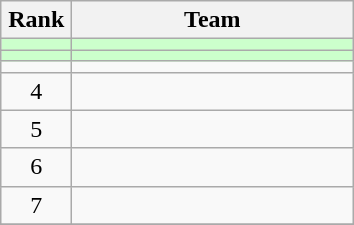<table class="wikitable" style="text-align:center">
<tr>
<th width=40>Rank</th>
<th width=180>Team</th>
</tr>
<tr bgcolor=#ccffcc>
<td></td>
<td style="text-align:left"></td>
</tr>
<tr bgcolor=#ccffcc>
<td></td>
<td style="text-align:left"></td>
</tr>
<tr>
<td></td>
<td style="text-align:left"></td>
</tr>
<tr>
<td>4</td>
<td style="text-align:left"></td>
</tr>
<tr>
<td>5</td>
<td style="text-align:left"></td>
</tr>
<tr>
<td>6</td>
<td style="text-align:left"></td>
</tr>
<tr>
<td>7</td>
<td style="text-align:left"></td>
</tr>
<tr>
</tr>
</table>
